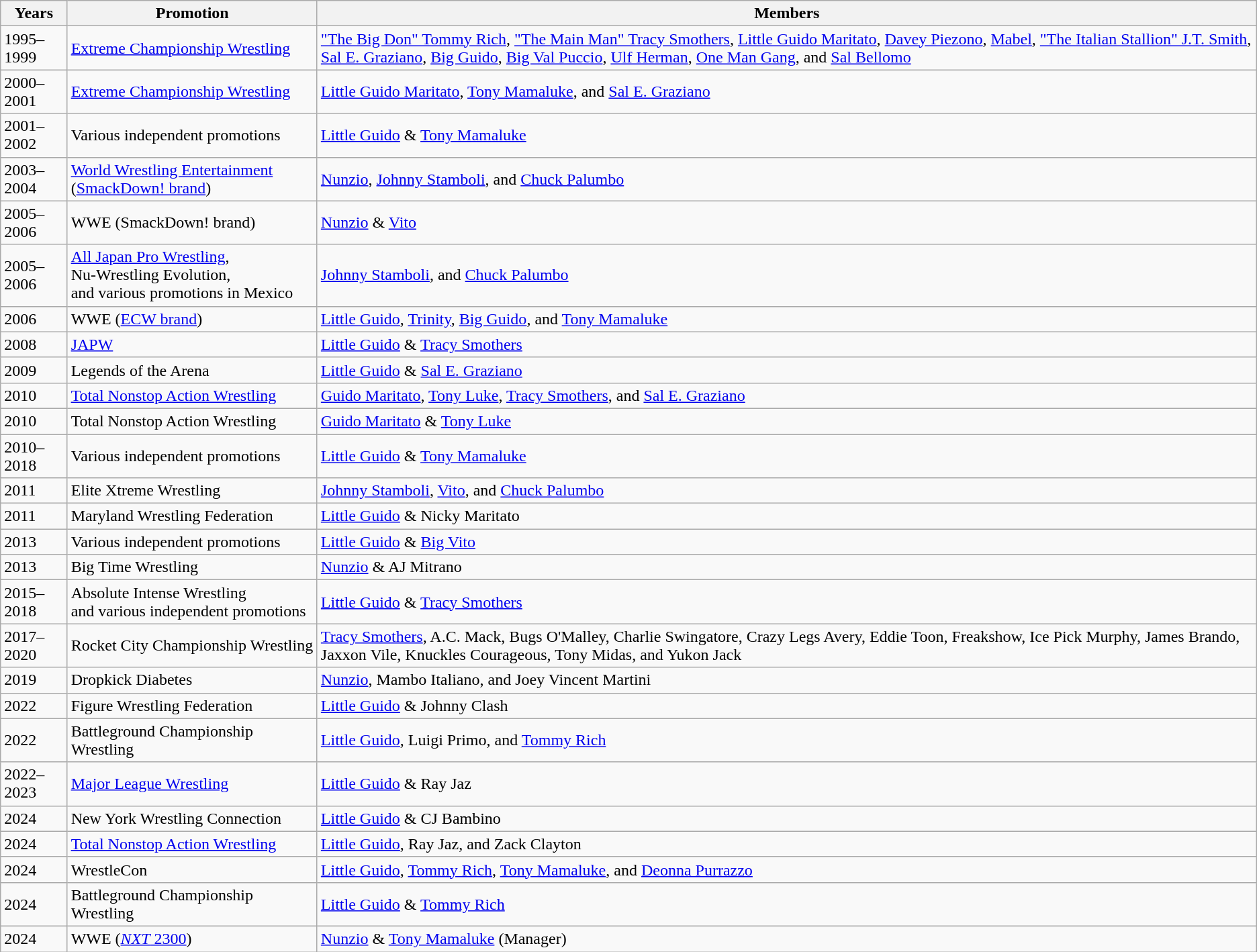<table class="wikitable">
<tr>
<th>Years</th>
<th>Promotion</th>
<th>Members</th>
</tr>
<tr>
<td>1995–1999</td>
<td><a href='#'>Extreme Championship Wrestling</a></td>
<td><a href='#'>"The Big Don" Tommy Rich</a>, <a href='#'>"The Main Man" Tracy Smothers</a>, <a href='#'>Little Guido Maritato</a>, <a href='#'>Davey Piezono</a>, <a href='#'>Mabel</a>, <a href='#'>"The Italian Stallion" J.T. Smith</a>, <a href='#'>Sal E. Graziano</a>, <a href='#'>Big Guido</a>, <a href='#'>Big Val Puccio</a>, <a href='#'>Ulf Herman</a>, <a href='#'>One Man Gang</a>, and <a href='#'>Sal Bellomo</a></td>
</tr>
<tr>
<td>2000–2001</td>
<td><a href='#'>Extreme Championship Wrestling</a></td>
<td><a href='#'>Little Guido Maritato</a>, <a href='#'>Tony Mamaluke</a>, and <a href='#'>Sal E. Graziano</a></td>
</tr>
<tr>
<td>2001–2002</td>
<td>Various independent promotions</td>
<td><a href='#'>Little Guido</a> & <a href='#'>Tony Mamaluke</a></td>
</tr>
<tr>
<td>2003–2004</td>
<td><a href='#'>World Wrestling Entertainment</a> (<a href='#'>SmackDown! brand</a>)</td>
<td><a href='#'>Nunzio</a>, <a href='#'>Johnny Stamboli</a>, and <a href='#'>Chuck Palumbo</a></td>
</tr>
<tr>
<td>2005–2006</td>
<td>WWE (SmackDown! brand)</td>
<td><a href='#'>Nunzio</a> & <a href='#'>Vito</a></td>
</tr>
<tr>
<td>2005–2006</td>
<td><a href='#'>All Japan Pro Wrestling</a>,<br>Nu-Wrestling Evolution,<br>and various promotions in Mexico</td>
<td><a href='#'>Johnny Stamboli</a>, and <a href='#'>Chuck Palumbo</a></td>
</tr>
<tr>
<td>2006</td>
<td>WWE (<a href='#'>ECW brand</a>)</td>
<td><a href='#'>Little Guido</a>, <a href='#'>Trinity</a>, <a href='#'>Big Guido</a>, and <a href='#'>Tony Mamaluke</a></td>
</tr>
<tr>
<td>2008</td>
<td><a href='#'>JAPW</a></td>
<td><a href='#'>Little Guido</a> & <a href='#'>Tracy Smothers</a></td>
</tr>
<tr>
<td>2009</td>
<td>Legends of the Arena</td>
<td><a href='#'>Little Guido</a> & <a href='#'>Sal E. Graziano</a></td>
</tr>
<tr>
<td>2010</td>
<td><a href='#'>Total Nonstop Action Wrestling</a></td>
<td><a href='#'>Guido Maritato</a>, <a href='#'>Tony Luke</a>, <a href='#'>Tracy Smothers</a>, and <a href='#'>Sal E. Graziano</a></td>
</tr>
<tr>
<td>2010</td>
<td>Total Nonstop Action Wrestling</td>
<td><a href='#'>Guido Maritato</a> & <a href='#'>Tony Luke</a></td>
</tr>
<tr>
<td>2010–2018</td>
<td>Various independent promotions</td>
<td><a href='#'>Little Guido</a> & <a href='#'>Tony Mamaluke</a></td>
</tr>
<tr>
<td>2011</td>
<td>Elite Xtreme Wrestling</td>
<td><a href='#'>Johnny Stamboli</a>, <a href='#'>Vito</a>, and <a href='#'>Chuck Palumbo</a></td>
</tr>
<tr>
<td>2011</td>
<td>Maryland Wrestling Federation</td>
<td><a href='#'>Little Guido</a> & Nicky Maritato</td>
</tr>
<tr>
<td>2013</td>
<td>Various independent promotions</td>
<td><a href='#'>Little Guido</a> & <a href='#'>Big Vito</a></td>
</tr>
<tr>
<td>2013</td>
<td>Big Time Wrestling</td>
<td><a href='#'>Nunzio</a> & AJ Mitrano</td>
</tr>
<tr>
<td>2015–2018</td>
<td>Absolute Intense Wrestling<br>and various independent promotions</td>
<td><a href='#'>Little Guido</a> & <a href='#'>Tracy Smothers</a></td>
</tr>
<tr>
<td>2017–2020</td>
<td>Rocket City Championship Wrestling</td>
<td><a href='#'>Tracy Smothers</a>, A.C. Mack, Bugs O'Malley, Charlie Swingatore, Crazy Legs Avery, Eddie Toon, Freakshow, Ice Pick Murphy, James Brando, Jaxxon Vile, Knuckles Courageous, Tony Midas, and Yukon Jack</td>
</tr>
<tr>
<td>2019</td>
<td>Dropkick Diabetes</td>
<td><a href='#'>Nunzio</a>, Mambo Italiano, and Joey Vincent Martini</td>
</tr>
<tr>
<td>2022</td>
<td>Figure Wrestling Federation</td>
<td><a href='#'>Little Guido</a> & Johnny Clash</td>
</tr>
<tr>
<td>2022</td>
<td>Battleground Championship Wrestling</td>
<td><a href='#'>Little Guido</a>,  Luigi Primo, and <a href='#'>Tommy Rich</a></td>
</tr>
<tr>
<td>2022–2023</td>
<td><a href='#'>Major League Wrestling</a></td>
<td><a href='#'>Little Guido</a> & Ray Jaz</td>
</tr>
<tr>
<td>2024</td>
<td>New York Wrestling Connection</td>
<td><a href='#'>Little Guido</a> & CJ Bambino</td>
</tr>
<tr>
<td>2024</td>
<td><a href='#'>Total Nonstop Action Wrestling</a></td>
<td><a href='#'>Little Guido</a>, Ray Jaz, and Zack Clayton</td>
</tr>
<tr>
<td>2024</td>
<td>WrestleCon</td>
<td><a href='#'>Little Guido</a>, <a href='#'>Tommy Rich</a>, <a href='#'>Tony Mamaluke</a>, and <a href='#'>Deonna Purrazzo</a></td>
</tr>
<tr>
<td>2024</td>
<td>Battleground Championship Wrestling</td>
<td><a href='#'>Little Guido</a> & <a href='#'>Tommy Rich</a></td>
</tr>
<tr>
<td>2024</td>
<td>WWE (<a href='#'><em>NXT</em> 2300</a>)</td>
<td><a href='#'>Nunzio</a> & <a href='#'>Tony Mamaluke</a> (Manager)</td>
</tr>
</table>
